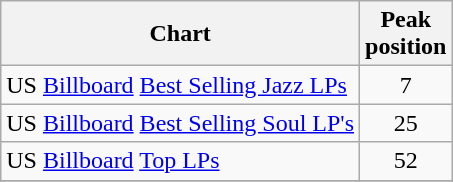<table class="wikitable">
<tr>
<th>Chart</th>
<th>Peak<br>position</th>
</tr>
<tr>
<td>US <a href='#'>Billboard</a> <a href='#'>Best Selling Jazz LPs</a></td>
<td align="center">7</td>
</tr>
<tr>
<td>US <a href='#'>Billboard</a> <a href='#'>Best Selling Soul LP's</a></td>
<td align="center">25</td>
</tr>
<tr>
<td>US <a href='#'>Billboard</a> <a href='#'>Top LPs</a></td>
<td align="center">52</td>
</tr>
<tr>
</tr>
</table>
